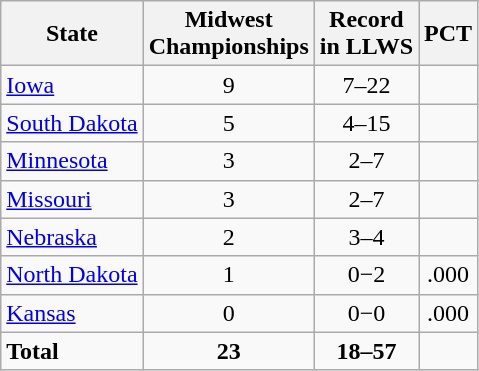<table class="wikitable">
<tr>
<th>State</th>
<th>Midwest<br>Championships</th>
<th>Record<br>in LLWS</th>
<th>PCT</th>
</tr>
<tr>
<td> <a href='#'>Iowa</a></td>
<td align=center>9</td>
<td align=center>7–22</td>
<td align=center></td>
</tr>
<tr>
<td> <a href='#'>South Dakota</a></td>
<td align=center>5</td>
<td align=center>4–15</td>
<td align=center></td>
</tr>
<tr>
<td> <a href='#'>Minnesota</a></td>
<td align=center>3</td>
<td align=center>2–7</td>
<td align=center></td>
</tr>
<tr>
<td> <a href='#'>Missouri</a></td>
<td align=center>3</td>
<td align=center>2–7</td>
<td align=center></td>
</tr>
<tr>
<td> <a href='#'>Nebraska</a></td>
<td align=center>2</td>
<td align=center>3–4</td>
<td align=center></td>
</tr>
<tr>
<td> <a href='#'>North Dakota</a></td>
<td align=center>1</td>
<td align=center>0−2</td>
<td align=center>.000</td>
</tr>
<tr>
<td> <a href='#'>Kansas</a></td>
<td align=center>0</td>
<td align=center>0−0</td>
<td align=center>.000</td>
</tr>
<tr>
<td><strong>Total</strong></td>
<td align=center><strong>23</strong></td>
<td align=center><strong>18–57</strong></td>
<td align=center><strong></strong></td>
</tr>
</table>
